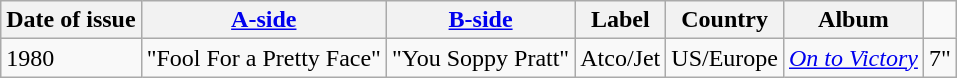<table class="wikitable">
<tr>
<th>Date of issue</th>
<th><a href='#'>A-side</a></th>
<th><a href='#'>B-side</a></th>
<th>Label</th>
<th>Country</th>
<th>Album</th>
</tr>
<tr>
<td>1980</td>
<td>"Fool For a Pretty Face"</td>
<td>"You Soppy Pratt"</td>
<td>Atco/Jet</td>
<td>US/Europe</td>
<td><em><a href='#'>On to Victory</a></em></td>
<td align="center">7"</td>
</tr>
</table>
